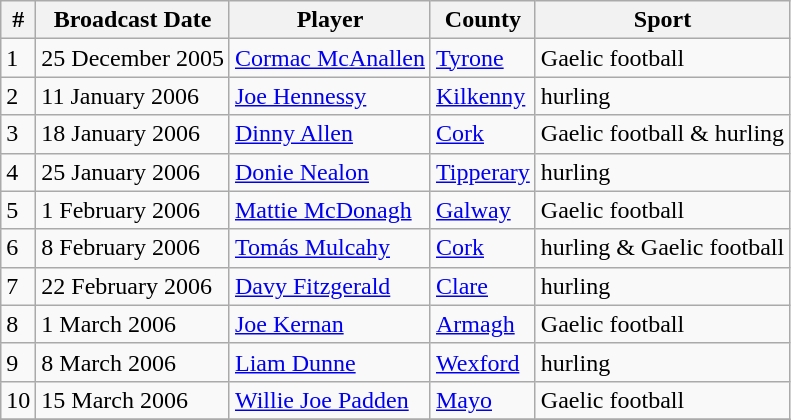<table class="wikitable">
<tr>
<th>#</th>
<th>Broadcast Date</th>
<th>Player</th>
<th>County</th>
<th>Sport</th>
</tr>
<tr>
<td>1</td>
<td>25 December 2005</td>
<td><a href='#'>Cormac McAnallen</a></td>
<td><a href='#'>Tyrone</a></td>
<td>Gaelic football</td>
</tr>
<tr>
<td>2</td>
<td>11 January 2006</td>
<td><a href='#'>Joe Hennessy</a></td>
<td><a href='#'>Kilkenny</a></td>
<td>hurling</td>
</tr>
<tr>
<td>3</td>
<td>18 January 2006</td>
<td><a href='#'>Dinny Allen</a></td>
<td><a href='#'>Cork</a></td>
<td>Gaelic football & hurling</td>
</tr>
<tr>
<td>4</td>
<td>25 January 2006</td>
<td><a href='#'>Donie Nealon</a></td>
<td><a href='#'>Tipperary</a></td>
<td>hurling</td>
</tr>
<tr>
<td>5</td>
<td>1 February 2006</td>
<td><a href='#'>Mattie McDonagh</a></td>
<td><a href='#'>Galway</a></td>
<td>Gaelic football</td>
</tr>
<tr>
<td>6</td>
<td>8 February 2006</td>
<td><a href='#'>Tomás Mulcahy</a></td>
<td><a href='#'>Cork</a></td>
<td>hurling & Gaelic football</td>
</tr>
<tr>
<td>7</td>
<td>22 February 2006</td>
<td><a href='#'>Davy Fitzgerald</a></td>
<td><a href='#'>Clare</a></td>
<td>hurling</td>
</tr>
<tr>
<td>8</td>
<td>1 March 2006</td>
<td><a href='#'>Joe Kernan</a></td>
<td><a href='#'>Armagh</a></td>
<td>Gaelic football</td>
</tr>
<tr>
<td>9</td>
<td>8 March 2006</td>
<td><a href='#'>Liam Dunne</a></td>
<td><a href='#'>Wexford</a></td>
<td>hurling</td>
</tr>
<tr>
<td>10</td>
<td>15 March 2006</td>
<td><a href='#'>Willie Joe Padden</a></td>
<td><a href='#'>Mayo</a></td>
<td>Gaelic football</td>
</tr>
<tr>
</tr>
</table>
